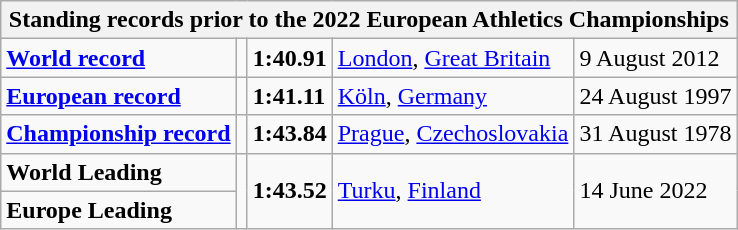<table class="wikitable">
<tr>
<th colspan="5">Standing records prior to the 2022 European Athletics Championships</th>
</tr>
<tr>
<td><strong><a href='#'>World record</a></strong></td>
<td></td>
<td><strong>1:40.91 </strong></td>
<td><a href='#'>London</a>, <a href='#'>Great Britain</a></td>
<td>9 August 2012</td>
</tr>
<tr>
<td><strong><a href='#'>European record</a></strong></td>
<td></td>
<td><strong>1:41.11</strong></td>
<td><a href='#'>Köln</a>, <a href='#'>Germany</a></td>
<td>24 August 1997</td>
</tr>
<tr>
<td><strong><a href='#'>Championship record</a></strong></td>
<td></td>
<td><strong>1:43.84</strong></td>
<td><a href='#'>Prague</a>, <a href='#'>Czechoslovakia</a></td>
<td>31 August 1978</td>
</tr>
<tr>
<td><strong>World Leading</strong></td>
<td rowspan=2></td>
<td rowspan=2><strong>1:43.52</strong></td>
<td rowspan=2><a href='#'>Turku</a>, <a href='#'>Finland</a></td>
<td rowspan=2>14 June 2022</td>
</tr>
<tr>
<td><strong>Europe Leading</strong></td>
</tr>
</table>
